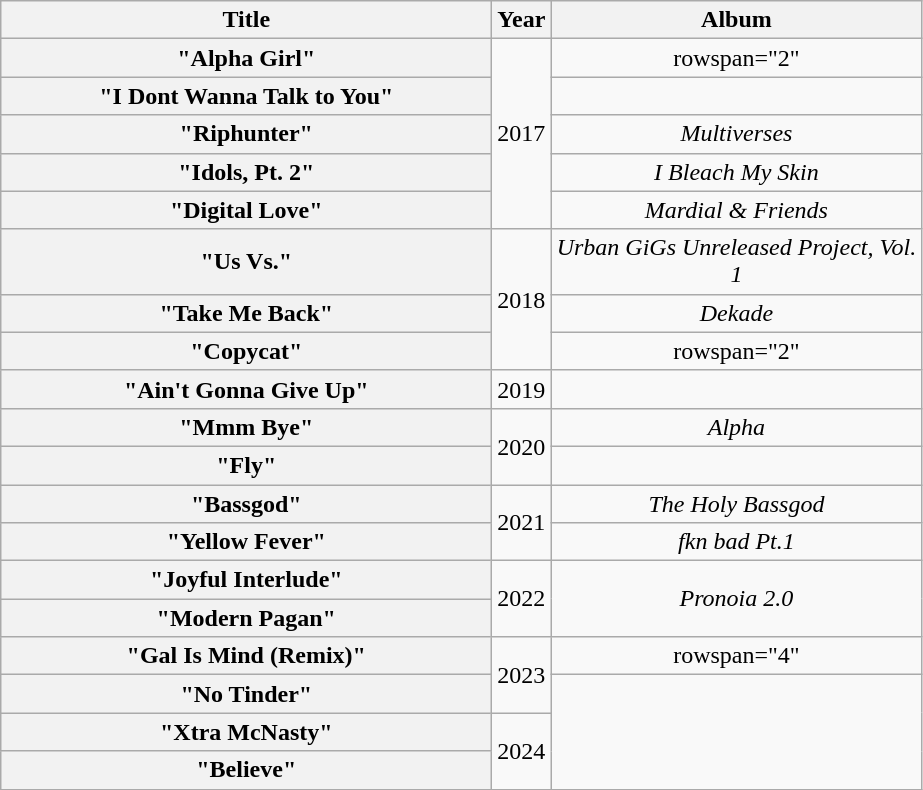<table class="wikitable plainrowheaders" style="text-align:center">
<tr>
<th scope="col" style="width:20em;">Title</th>
<th scope="col">Year</th>
<th scope="col" style="width:15em;">Album</th>
</tr>
<tr>
<th scope="row">"Alpha Girl"<br></th>
<td rowspan="5">2017</td>
<td>rowspan="2" </td>
</tr>
<tr>
<th scope="row">"I Dont Wanna Talk to You"<br></th>
</tr>
<tr>
<th scope="row">"Riphunter"<br></th>
<td><em>Multiverses</em></td>
</tr>
<tr>
<th scope="row">"Idols, Pt. 2"<br></th>
<td><em>I Bleach My Skin</em></td>
</tr>
<tr>
<th scope="row">"Digital Love"<br></th>
<td><em>Mardial & Friends</em></td>
</tr>
<tr>
<th scope="row">"Us Vs."<br></th>
<td rowspan="3">2018</td>
<td><em>Urban GiGs Unreleased Project, Vol. 1</em></td>
</tr>
<tr>
<th scope="row">"Take Me Back"<br></th>
<td><em>Dekade</em></td>
</tr>
<tr>
<th scope="row">"Copycat"<br></th>
<td>rowspan="2" </td>
</tr>
<tr>
<th scope="row">"Ain't Gonna Give Up"<br></th>
<td>2019</td>
</tr>
<tr>
<th scope="row">"Mmm Bye"<br></th>
<td rowspan="2">2020</td>
<td><em>Alpha</em></td>
</tr>
<tr>
<th scope="row">"Fly"<br></th>
<td></td>
</tr>
<tr>
<th scope="row">"Bassgod"<br></th>
<td rowspan="2">2021</td>
<td><em>The Holy Bassgod</em></td>
</tr>
<tr>
<th scope="row">"Yellow Fever"<br></th>
<td><em>fkn bad Pt.1</em></td>
</tr>
<tr>
<th scope="row">"Joyful Interlude"<br></th>
<td rowspan="2">2022</td>
<td rowspan="2"><em>Pronoia 2.0</em></td>
</tr>
<tr>
<th scope="row">"Modern Pagan"<br></th>
</tr>
<tr>
<th scope="row">"Gal Is Mind (Remix)"<br></th>
<td rowspan="2">2023</td>
<td>rowspan="4" </td>
</tr>
<tr>
<th scope="row">"No Tinder"<br></th>
</tr>
<tr>
<th scope="row">"Xtra McNasty"<br></th>
<td rowspan="2">2024</td>
</tr>
<tr>
<th scope="row">"Believe"<br></th>
</tr>
<tr>
</tr>
</table>
